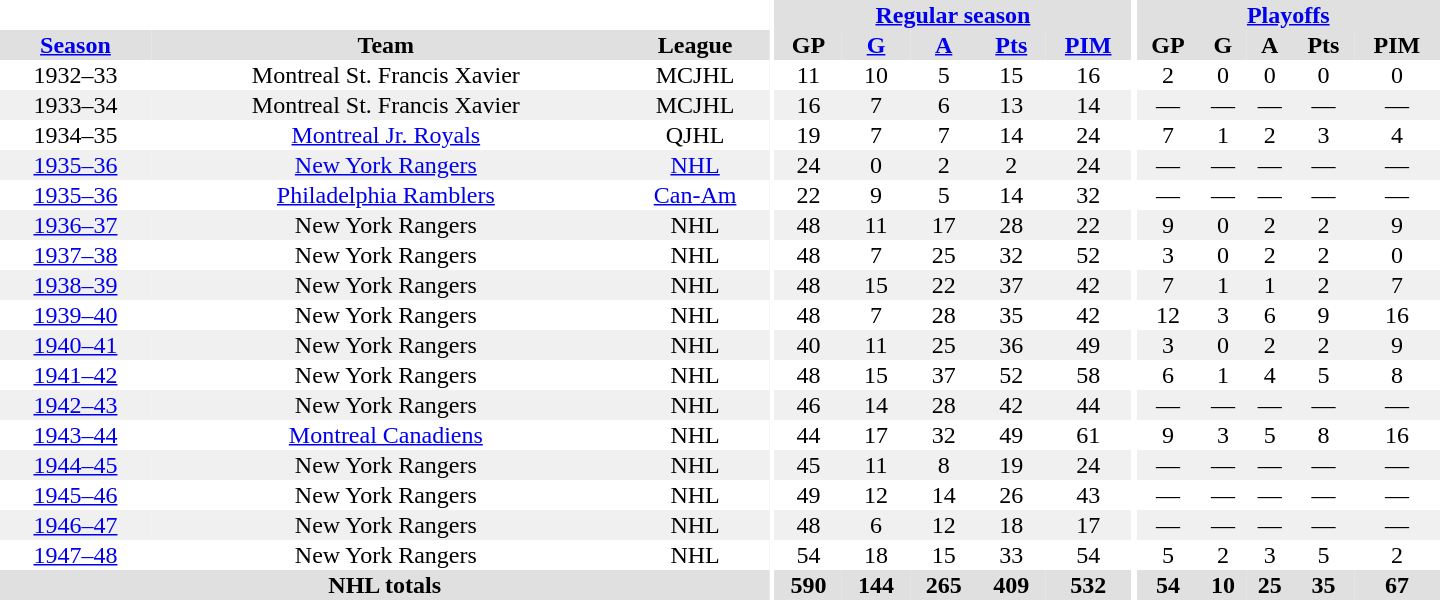<table border="0" cellpadding="1" cellspacing="0" style="text-align:center; width:60em">
<tr bgcolor="#e0e0e0">
<th colspan="3" bgcolor="#ffffff"></th>
<th rowspan="100" bgcolor="#ffffff"></th>
<th colspan="5"><a href='#'>Regular season</a></th>
<th rowspan="100" bgcolor="#ffffff"></th>
<th colspan="5"><a href='#'>Playoffs</a></th>
</tr>
<tr bgcolor="#e0e0e0">
<th><a href='#'>Season</a></th>
<th>Team</th>
<th>League</th>
<th>GP</th>
<th><a href='#'>G</a></th>
<th><a href='#'>A</a></th>
<th><a href='#'>Pts</a></th>
<th><a href='#'>PIM</a></th>
<th>GP</th>
<th>G</th>
<th>A</th>
<th>Pts</th>
<th>PIM</th>
</tr>
<tr>
<td>1932–33</td>
<td>Montreal St. Francis Xavier</td>
<td>MCJHL</td>
<td>11</td>
<td>10</td>
<td>5</td>
<td>15</td>
<td>16</td>
<td>2</td>
<td>0</td>
<td>0</td>
<td>0</td>
<td>0</td>
</tr>
<tr bgcolor="#f0f0f0">
<td>1933–34</td>
<td>Montreal St. Francis Xavier</td>
<td>MCJHL</td>
<td>16</td>
<td>7</td>
<td>6</td>
<td>13</td>
<td>14</td>
<td>—</td>
<td>—</td>
<td>—</td>
<td>—</td>
<td>—</td>
</tr>
<tr>
<td>1934–35</td>
<td><a href='#'>Montreal Jr. Royals</a></td>
<td>QJHL</td>
<td>19</td>
<td>7</td>
<td>7</td>
<td>14</td>
<td>24</td>
<td>7</td>
<td>1</td>
<td>2</td>
<td>3</td>
<td>4</td>
</tr>
<tr bgcolor="#f0f0f0">
<td><a href='#'>1935–36</a></td>
<td><a href='#'>New York Rangers</a></td>
<td><a href='#'>NHL</a></td>
<td>24</td>
<td>0</td>
<td>2</td>
<td>2</td>
<td>24</td>
<td>—</td>
<td>—</td>
<td>—</td>
<td>—</td>
<td>—</td>
</tr>
<tr>
<td><a href='#'>1935–36</a></td>
<td><a href='#'>Philadelphia Ramblers</a></td>
<td><a href='#'>Can-Am</a></td>
<td>22</td>
<td>9</td>
<td>5</td>
<td>14</td>
<td>32</td>
<td>—</td>
<td>—</td>
<td>—</td>
<td>—</td>
<td>—</td>
</tr>
<tr bgcolor="#f0f0f0">
<td><a href='#'>1936–37</a></td>
<td>New York Rangers</td>
<td>NHL</td>
<td>48</td>
<td>11</td>
<td>17</td>
<td>28</td>
<td>22</td>
<td>9</td>
<td>0</td>
<td>2</td>
<td>2</td>
<td>9</td>
</tr>
<tr>
<td><a href='#'>1937–38</a></td>
<td>New York Rangers</td>
<td>NHL</td>
<td>48</td>
<td>7</td>
<td>25</td>
<td>32</td>
<td>52</td>
<td>3</td>
<td>0</td>
<td>2</td>
<td>2</td>
<td>0</td>
</tr>
<tr bgcolor="#f0f0f0">
<td><a href='#'>1938–39</a></td>
<td>New York Rangers</td>
<td>NHL</td>
<td>48</td>
<td>15</td>
<td>22</td>
<td>37</td>
<td>42</td>
<td>7</td>
<td>1</td>
<td>1</td>
<td>2</td>
<td>7</td>
</tr>
<tr>
<td><a href='#'>1939–40</a></td>
<td>New York Rangers</td>
<td>NHL</td>
<td>48</td>
<td>7</td>
<td>28</td>
<td>35</td>
<td>42</td>
<td>12</td>
<td>3</td>
<td>6</td>
<td>9</td>
<td>16</td>
</tr>
<tr bgcolor="#f0f0f0">
<td><a href='#'>1940–41</a></td>
<td>New York Rangers</td>
<td>NHL</td>
<td>40</td>
<td>11</td>
<td>25</td>
<td>36</td>
<td>49</td>
<td>3</td>
<td>0</td>
<td>2</td>
<td>2</td>
<td>9</td>
</tr>
<tr>
<td><a href='#'>1941–42</a></td>
<td>New York Rangers</td>
<td>NHL</td>
<td>48</td>
<td>15</td>
<td>37</td>
<td>52</td>
<td>58</td>
<td>6</td>
<td>1</td>
<td>4</td>
<td>5</td>
<td>8</td>
</tr>
<tr bgcolor="#f0f0f0">
<td><a href='#'>1942–43</a></td>
<td>New York Rangers</td>
<td>NHL</td>
<td>46</td>
<td>14</td>
<td>28</td>
<td>42</td>
<td>44</td>
<td>—</td>
<td>—</td>
<td>—</td>
<td>—</td>
<td>—</td>
</tr>
<tr>
<td><a href='#'>1943–44</a></td>
<td><a href='#'>Montreal Canadiens</a></td>
<td>NHL</td>
<td>44</td>
<td>17</td>
<td>32</td>
<td>49</td>
<td>61</td>
<td>9</td>
<td>3</td>
<td>5</td>
<td>8</td>
<td>16</td>
</tr>
<tr bgcolor="#f0f0f0">
<td><a href='#'>1944–45</a></td>
<td>New York Rangers</td>
<td>NHL</td>
<td>45</td>
<td>11</td>
<td>8</td>
<td>19</td>
<td>24</td>
<td>—</td>
<td>—</td>
<td>—</td>
<td>—</td>
<td>—</td>
</tr>
<tr>
<td><a href='#'>1945–46</a></td>
<td>New York Rangers</td>
<td>NHL</td>
<td>49</td>
<td>12</td>
<td>14</td>
<td>26</td>
<td>43</td>
<td>—</td>
<td>—</td>
<td>—</td>
<td>—</td>
<td>—</td>
</tr>
<tr bgcolor="#f0f0f0">
<td><a href='#'>1946–47</a></td>
<td>New York Rangers</td>
<td>NHL</td>
<td>48</td>
<td>6</td>
<td>12</td>
<td>18</td>
<td>17</td>
<td>—</td>
<td>—</td>
<td>—</td>
<td>—</td>
<td>—</td>
</tr>
<tr>
<td><a href='#'>1947–48</a></td>
<td>New York Rangers</td>
<td>NHL</td>
<td>54</td>
<td>18</td>
<td>15</td>
<td>33</td>
<td>54</td>
<td>5</td>
<td>2</td>
<td>3</td>
<td>5</td>
<td>2</td>
</tr>
<tr bgcolor="#e0e0e0">
<th colspan="3">NHL totals</th>
<th>590</th>
<th>144</th>
<th>265</th>
<th>409</th>
<th>532</th>
<th>54</th>
<th>10</th>
<th>25</th>
<th>35</th>
<th>67</th>
</tr>
</table>
